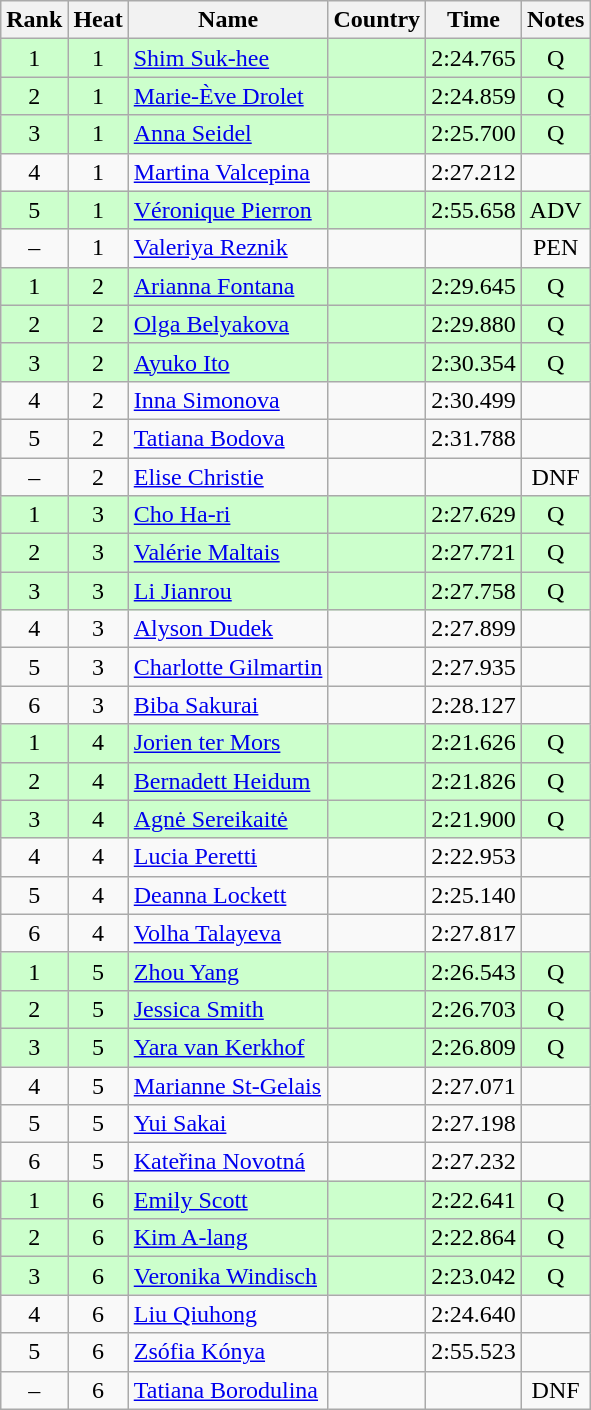<table class="wikitable sortable" style="text-align:center">
<tr>
<th>Rank</th>
<th>Heat</th>
<th>Name</th>
<th>Country</th>
<th>Time</th>
<th>Notes</th>
</tr>
<tr bgcolor=ccffcc>
<td>1</td>
<td>1</td>
<td align=left><a href='#'>Shim Suk-hee</a></td>
<td align=left></td>
<td>2:24.765</td>
<td>Q</td>
</tr>
<tr bgcolor=ccffcc>
<td>2</td>
<td>1</td>
<td align=left><a href='#'>Marie-Ève Drolet</a></td>
<td align=left></td>
<td>2:24.859</td>
<td>Q</td>
</tr>
<tr bgcolor=ccffcc>
<td>3</td>
<td>1</td>
<td align=left><a href='#'>Anna Seidel</a></td>
<td align=left></td>
<td>2:25.700</td>
<td>Q</td>
</tr>
<tr>
<td>4</td>
<td>1</td>
<td align=left><a href='#'>Martina Valcepina</a></td>
<td align=left></td>
<td>2:27.212</td>
<td></td>
</tr>
<tr bgcolor=ccffcc>
<td>5</td>
<td>1</td>
<td align=left><a href='#'>Véronique Pierron</a></td>
<td align=left></td>
<td>2:55.658</td>
<td>ADV</td>
</tr>
<tr>
<td>–</td>
<td>1</td>
<td align=left><a href='#'>Valeriya Reznik</a></td>
<td align=left></td>
<td></td>
<td>PEN</td>
</tr>
<tr bgcolor=ccffcc>
<td>1</td>
<td>2</td>
<td align=left><a href='#'>Arianna Fontana</a></td>
<td align=left></td>
<td>2:29.645</td>
<td>Q</td>
</tr>
<tr bgcolor=ccffcc>
<td>2</td>
<td>2</td>
<td align=left><a href='#'>Olga Belyakova</a></td>
<td align=left></td>
<td>2:29.880</td>
<td>Q</td>
</tr>
<tr bgcolor=ccffcc>
<td>3</td>
<td>2</td>
<td align=left><a href='#'>Ayuko Ito</a></td>
<td align=left></td>
<td>2:30.354</td>
<td>Q</td>
</tr>
<tr>
<td>4</td>
<td>2</td>
<td align=left><a href='#'>Inna Simonova</a></td>
<td align=left></td>
<td>2:30.499</td>
<td></td>
</tr>
<tr>
<td>5</td>
<td>2</td>
<td align=left><a href='#'>Tatiana Bodova</a></td>
<td align=left></td>
<td>2:31.788</td>
<td></td>
</tr>
<tr>
<td>–</td>
<td>2</td>
<td align=left><a href='#'>Elise Christie</a></td>
<td align=left></td>
<td></td>
<td>DNF</td>
</tr>
<tr bgcolor=ccffcc>
<td>1</td>
<td>3</td>
<td align=left><a href='#'>Cho Ha-ri</a></td>
<td align=left></td>
<td>2:27.629</td>
<td>Q</td>
</tr>
<tr bgcolor=ccffcc>
<td>2</td>
<td>3</td>
<td align=left><a href='#'>Valérie Maltais</a></td>
<td align=left></td>
<td>2:27.721</td>
<td>Q</td>
</tr>
<tr bgcolor=ccffcc>
<td>3</td>
<td>3</td>
<td align=left><a href='#'>Li Jianrou</a></td>
<td align=left></td>
<td>2:27.758</td>
<td>Q</td>
</tr>
<tr>
<td>4</td>
<td>3</td>
<td align=left><a href='#'>Alyson Dudek</a></td>
<td align=left></td>
<td>2:27.899</td>
<td></td>
</tr>
<tr>
<td>5</td>
<td>3</td>
<td align=left><a href='#'>Charlotte Gilmartin</a></td>
<td align=left></td>
<td>2:27.935</td>
<td></td>
</tr>
<tr>
<td>6</td>
<td>3</td>
<td align=left><a href='#'>Biba Sakurai</a></td>
<td align=left></td>
<td>2:28.127</td>
<td></td>
</tr>
<tr bgcolor=ccffcc>
<td>1</td>
<td>4</td>
<td align=left><a href='#'>Jorien ter Mors</a></td>
<td align=left></td>
<td>2:21.626</td>
<td>Q</td>
</tr>
<tr bgcolor=ccffcc>
<td>2</td>
<td>4</td>
<td align=left><a href='#'>Bernadett Heidum</a></td>
<td align=left></td>
<td>2:21.826</td>
<td>Q</td>
</tr>
<tr bgcolor=ccffcc>
<td>3</td>
<td>4</td>
<td align=left><a href='#'>Agnė Sereikaitė</a></td>
<td align=left></td>
<td>2:21.900</td>
<td>Q</td>
</tr>
<tr>
<td>4</td>
<td>4</td>
<td align=left><a href='#'>Lucia Peretti</a></td>
<td align=left></td>
<td>2:22.953</td>
<td></td>
</tr>
<tr>
<td>5</td>
<td>4</td>
<td align=left><a href='#'>Deanna Lockett</a></td>
<td align=left></td>
<td>2:25.140</td>
<td></td>
</tr>
<tr>
<td>6</td>
<td>4</td>
<td align=left><a href='#'>Volha Talayeva</a></td>
<td align=left></td>
<td>2:27.817</td>
<td></td>
</tr>
<tr bgcolor=ccffcc>
<td>1</td>
<td>5</td>
<td align=left><a href='#'>Zhou Yang</a></td>
<td align=left></td>
<td>2:26.543</td>
<td>Q</td>
</tr>
<tr bgcolor=ccffcc>
<td>2</td>
<td>5</td>
<td align=left><a href='#'>Jessica Smith</a></td>
<td align=left></td>
<td>2:26.703</td>
<td>Q</td>
</tr>
<tr bgcolor=ccffcc>
<td>3</td>
<td>5</td>
<td align=left><a href='#'>Yara van Kerkhof</a></td>
<td align=left></td>
<td>2:26.809</td>
<td>Q</td>
</tr>
<tr>
<td>4</td>
<td>5</td>
<td align=left><a href='#'>Marianne St-Gelais</a></td>
<td align=left></td>
<td>2:27.071</td>
<td></td>
</tr>
<tr>
<td>5</td>
<td>5</td>
<td align=left><a href='#'>Yui Sakai</a></td>
<td align=left></td>
<td>2:27.198</td>
<td></td>
</tr>
<tr>
<td>6</td>
<td>5</td>
<td align=left><a href='#'>Kateřina Novotná</a></td>
<td align=left></td>
<td>2:27.232</td>
<td></td>
</tr>
<tr bgcolor=ccffcc>
<td>1</td>
<td>6</td>
<td align=left><a href='#'>Emily Scott</a></td>
<td align=left></td>
<td>2:22.641</td>
<td>Q</td>
</tr>
<tr bgcolor=ccffcc>
<td>2</td>
<td>6</td>
<td align=left><a href='#'>Kim A-lang</a></td>
<td align=left></td>
<td>2:22.864</td>
<td>Q</td>
</tr>
<tr bgcolor=ccffcc>
<td>3</td>
<td>6</td>
<td align=left><a href='#'>Veronika Windisch</a></td>
<td align=left></td>
<td>2:23.042</td>
<td>Q</td>
</tr>
<tr>
<td>4</td>
<td>6</td>
<td align=left><a href='#'>Liu Qiuhong</a></td>
<td align=left></td>
<td>2:24.640</td>
<td></td>
</tr>
<tr>
<td>5</td>
<td>6</td>
<td align=left><a href='#'>Zsófia Kónya</a></td>
<td align=left></td>
<td>2:55.523</td>
<td></td>
</tr>
<tr>
<td>–</td>
<td>6</td>
<td align=left><a href='#'>Tatiana Borodulina</a></td>
<td align=left></td>
<td></td>
<td>DNF</td>
</tr>
</table>
